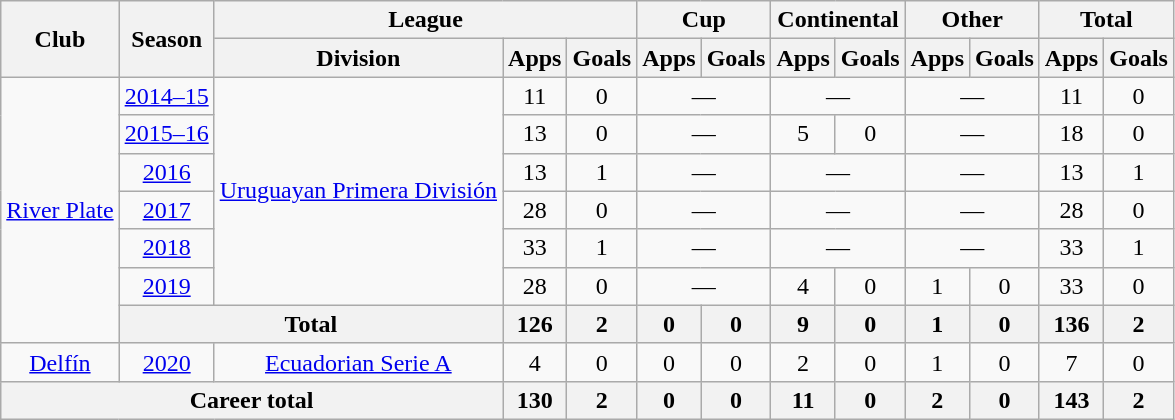<table class="wikitable" style="text-align:center">
<tr>
<th rowspan="2">Club</th>
<th rowspan="2">Season</th>
<th colspan="3">League</th>
<th colspan="2">Cup</th>
<th colspan="2">Continental</th>
<th colspan="2">Other</th>
<th colspan="2">Total</th>
</tr>
<tr>
<th>Division</th>
<th>Apps</th>
<th>Goals</th>
<th>Apps</th>
<th>Goals</th>
<th>Apps</th>
<th>Goals</th>
<th>Apps</th>
<th>Goals</th>
<th>Apps</th>
<th>Goals</th>
</tr>
<tr>
<td rowspan="7"><a href='#'>River Plate</a></td>
<td><a href='#'>2014–15</a></td>
<td rowspan="6"><a href='#'>Uruguayan Primera División</a></td>
<td>11</td>
<td>0</td>
<td colspan="2">—</td>
<td colspan="2">—</td>
<td colspan="2">—</td>
<td>11</td>
<td>0</td>
</tr>
<tr>
<td><a href='#'>2015–16</a></td>
<td>13</td>
<td>0</td>
<td colspan="2">—</td>
<td>5</td>
<td>0</td>
<td colspan="2">—</td>
<td>18</td>
<td>0</td>
</tr>
<tr>
<td><a href='#'>2016</a></td>
<td>13</td>
<td>1</td>
<td colspan="2">—</td>
<td colspan="2">—</td>
<td colspan="2">—</td>
<td>13</td>
<td>1</td>
</tr>
<tr>
<td><a href='#'>2017</a></td>
<td>28</td>
<td>0</td>
<td colspan="2">—</td>
<td colspan="2">—</td>
<td colspan="2">—</td>
<td>28</td>
<td>0</td>
</tr>
<tr>
<td><a href='#'>2018</a></td>
<td>33</td>
<td>1</td>
<td colspan="2">—</td>
<td colspan="2">—</td>
<td colspan="2">—</td>
<td>33</td>
<td>1</td>
</tr>
<tr>
<td><a href='#'>2019</a></td>
<td>28</td>
<td>0</td>
<td colspan="2">—</td>
<td>4</td>
<td>0</td>
<td>1</td>
<td>0</td>
<td>33</td>
<td>0</td>
</tr>
<tr>
<th colspan="2">Total</th>
<th>126</th>
<th>2</th>
<th>0</th>
<th>0</th>
<th>9</th>
<th>0</th>
<th>1</th>
<th>0</th>
<th>136</th>
<th>2</th>
</tr>
<tr>
<td><a href='#'>Delfín</a></td>
<td><a href='#'>2020</a></td>
<td rowspan="1"><a href='#'>Ecuadorian Serie A</a></td>
<td>4</td>
<td>0</td>
<td>0</td>
<td>0</td>
<td>2</td>
<td>0</td>
<td>1</td>
<td>0</td>
<td>7</td>
<td>0</td>
</tr>
<tr>
<th colspan="3">Career total</th>
<th>130</th>
<th>2</th>
<th>0</th>
<th>0</th>
<th>11</th>
<th>0</th>
<th>2</th>
<th>0</th>
<th>143</th>
<th>2</th>
</tr>
</table>
